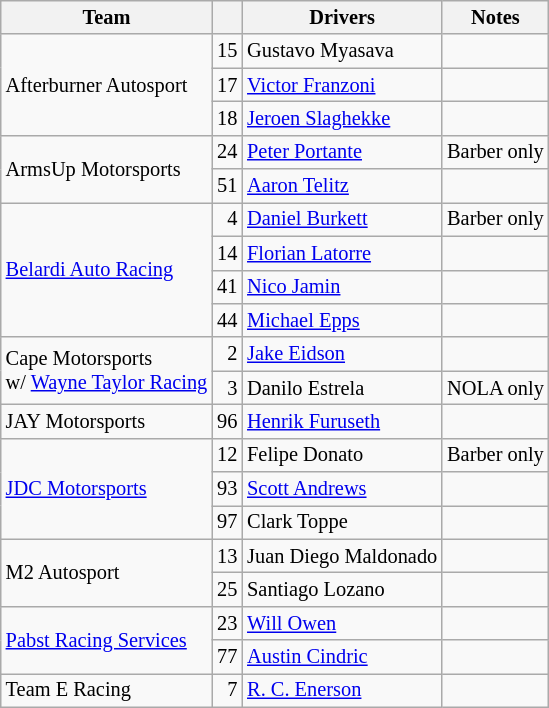<table class="wikitable" style="font-size:85%;">
<tr>
<th>Team</th>
<th></th>
<th>Drivers</th>
<th>Notes</th>
</tr>
<tr>
<td rowspan=3> Afterburner Autosport</td>
<td align="right">15</td>
<td> Gustavo Myasava</td>
<td></td>
</tr>
<tr>
<td align="right">17</td>
<td> <a href='#'>Victor Franzoni</a></td>
<td></td>
</tr>
<tr>
<td align="right">18</td>
<td> <a href='#'>Jeroen Slaghekke</a></td>
<td></td>
</tr>
<tr>
<td rowspan=2> ArmsUp Motorsports</td>
<td align="right">24</td>
<td> <a href='#'>Peter Portante</a></td>
<td>Barber only</td>
</tr>
<tr>
<td align="right">51</td>
<td> <a href='#'>Aaron Telitz</a></td>
<td></td>
</tr>
<tr>
<td rowspan=4> <a href='#'>Belardi Auto Racing</a></td>
<td align="right">4</td>
<td> <a href='#'>Daniel Burkett</a></td>
<td>Barber only</td>
</tr>
<tr>
<td align="right">14</td>
<td> <a href='#'>Florian Latorre</a></td>
<td></td>
</tr>
<tr>
<td align="right">41</td>
<td> <a href='#'>Nico Jamin</a></td>
<td></td>
</tr>
<tr>
<td align="right">44</td>
<td> <a href='#'>Michael Epps</a></td>
<td></td>
</tr>
<tr>
<td rowspan=2> Cape Motorsports<br>w/ <a href='#'>Wayne Taylor Racing</a></td>
<td align="right">2</td>
<td> <a href='#'>Jake Eidson</a></td>
<td></td>
</tr>
<tr>
<td align="right">3</td>
<td> Danilo Estrela</td>
<td>NOLA only</td>
</tr>
<tr>
<td> JAY Motorsports</td>
<td align="right">96</td>
<td> <a href='#'>Henrik Furuseth</a></td>
<td></td>
</tr>
<tr>
<td rowspan=3> <a href='#'>JDC Motorsports</a></td>
<td align="right">12</td>
<td> Felipe Donato</td>
<td>Barber only</td>
</tr>
<tr>
<td align="right">93</td>
<td> <a href='#'>Scott Andrews</a></td>
<td></td>
</tr>
<tr>
<td align="right">97</td>
<td> Clark Toppe</td>
<td></td>
</tr>
<tr>
<td rowspan=2> M2 Autosport</td>
<td align="right">13</td>
<td> Juan Diego Maldonado</td>
<td></td>
</tr>
<tr>
<td align="right">25</td>
<td> Santiago Lozano</td>
<td></td>
</tr>
<tr>
<td rowspan=2> <a href='#'>Pabst Racing Services</a></td>
<td align="right">23</td>
<td> <a href='#'>Will Owen</a></td>
<td></td>
</tr>
<tr>
<td align="right">77</td>
<td> <a href='#'>Austin Cindric</a></td>
<td></td>
</tr>
<tr>
<td> Team E Racing</td>
<td align="right">7</td>
<td> <a href='#'>R. C. Enerson</a></td>
<td></td>
</tr>
</table>
